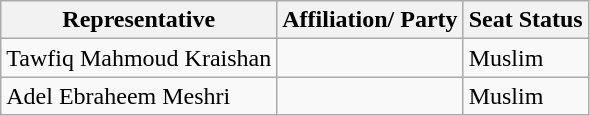<table class="wikitable">
<tr>
<th>Representative</th>
<th>Affiliation/ Party</th>
<th>Seat Status</th>
</tr>
<tr>
<td>Tawfiq Mahmoud Kraishan</td>
<td></td>
<td>Muslim</td>
</tr>
<tr>
<td>Adel Ebraheem Meshri</td>
<td></td>
<td>Muslim</td>
</tr>
</table>
